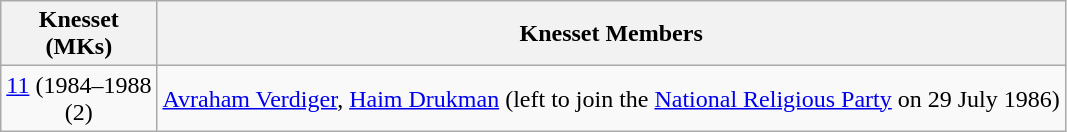<table class="wikitable" style="text-align:center;">
<tr>
<th>Knesset<br>(MKs)</th>
<th>Knesset Members</th>
</tr>
<tr>
<td><a href='#'>11</a> (1984–1988<br>(2)</td>
<td style="text-align:left"><a href='#'>Avraham Verdiger</a>, <a href='#'>Haim Drukman</a> (left to join the <a href='#'>National Religious Party</a> on 29 July 1986)</td>
</tr>
</table>
